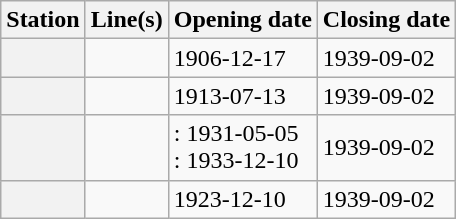<table class="wikitable sortable">
<tr>
<th scope=col>Station</th>
<th scope=col>Line(s)</th>
<th scope=col>Opening date</th>
<th scope=col>Closing date</th>
</tr>
<tr>
<th scope="row" align=left></th>
<td align=center></td>
<td align="left">1906-12-17</td>
<td align="left">1939-09-02</td>
</tr>
<tr>
<th scope="row" align=left></th>
<td align=center></td>
<td align="left">1913-07-13</td>
<td align="left">1939-09-02</td>
</tr>
<tr>
<th scope="row" align=left></th>
<td align=center></td>
<td align="left">: 1931-05-05<br>: 1933-12-10</td>
<td align="left">1939-09-02</td>
</tr>
<tr>
<th scope="row" align=left></th>
<td align=center></td>
<td align="left">1923-12-10</td>
<td align="left">1939-09-02</td>
</tr>
</table>
